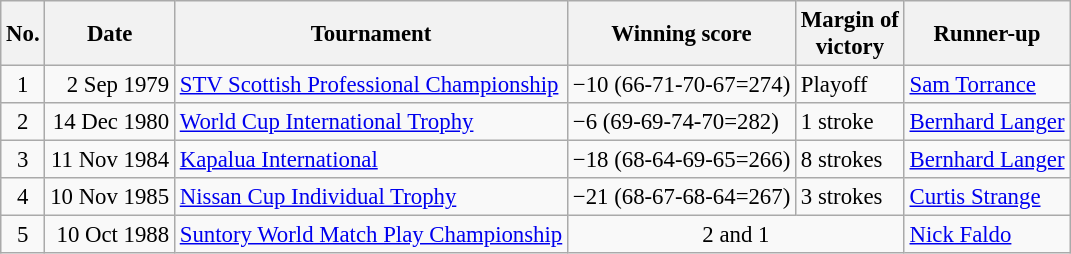<table class="wikitable" style="font-size:95%;">
<tr>
<th>No.</th>
<th>Date</th>
<th>Tournament</th>
<th>Winning score</th>
<th>Margin of<br>victory</th>
<th>Runner-up</th>
</tr>
<tr>
<td align=center>1</td>
<td align=right>2 Sep 1979</td>
<td><a href='#'>STV Scottish Professional Championship</a></td>
<td>−10 (66-71-70-67=274)</td>
<td>Playoff</td>
<td> <a href='#'>Sam Torrance</a></td>
</tr>
<tr>
<td align=center>2</td>
<td align=right>14 Dec 1980</td>
<td><a href='#'>World Cup International Trophy</a></td>
<td>−6 (69-69-74-70=282)</td>
<td>1 stroke</td>
<td> <a href='#'>Bernhard Langer</a></td>
</tr>
<tr>
<td align=center>3</td>
<td align=right>11 Nov 1984</td>
<td><a href='#'>Kapalua International</a></td>
<td>−18 (68-64-69-65=266)</td>
<td>8 strokes</td>
<td> <a href='#'>Bernhard Langer</a></td>
</tr>
<tr>
<td align=center>4</td>
<td align=right>10 Nov 1985</td>
<td><a href='#'>Nissan Cup Individual Trophy</a></td>
<td>−21 (68-67-68-64=267)</td>
<td>3 strokes</td>
<td> <a href='#'>Curtis Strange</a></td>
</tr>
<tr>
<td align=center>5</td>
<td align=right>10 Oct 1988</td>
<td><a href='#'>Suntory World Match Play Championship</a></td>
<td colspan=2 align=center>2 and 1</td>
<td> <a href='#'>Nick Faldo</a></td>
</tr>
</table>
